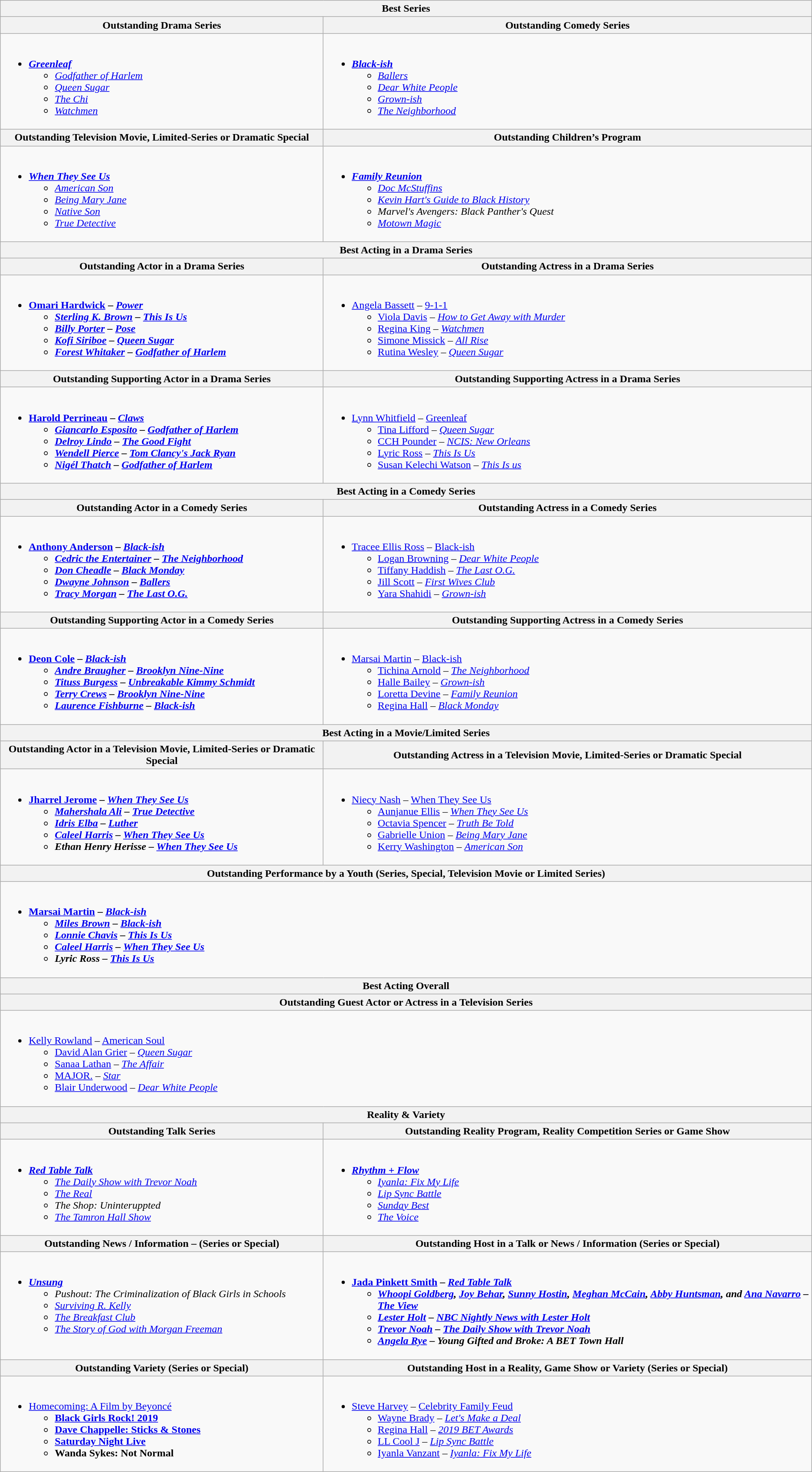<table class=wikitable style="width=72%">
<tr>
<th colspan="2">Best Series</th>
</tr>
<tr>
<th style="width=50%">Outstanding Drama Series</th>
<th style="width=50%">Outstanding Comedy Series</th>
</tr>
<tr>
<td valign="top"><br><ul><li><strong><em><a href='#'>Greenleaf</a></em></strong><ul><li><em><a href='#'>Godfather of Harlem</a></em></li><li><em><a href='#'>Queen Sugar</a></em></li><li><em><a href='#'>The Chi</a></em></li><li><em><a href='#'>Watchmen</a></em></li></ul></li></ul></td>
<td valign="top"><br><ul><li><strong><em><a href='#'>Black-ish</a></em></strong><ul><li><em><a href='#'>Ballers</a></em></li><li><em><a href='#'>Dear White People</a></em></li><li><em><a href='#'>Grown-ish</a></em></li><li><em><a href='#'>The Neighborhood</a></em></li></ul></li></ul></td>
</tr>
<tr>
<th>Outstanding Television Movie, Limited-Series or Dramatic Special</th>
<th>Outstanding Children’s Program</th>
</tr>
<tr>
<td valign="top"><br><ul><li><strong><em><a href='#'>When They See Us</a></em></strong><ul><li><em><a href='#'>American Son</a></em></li><li><em><a href='#'>Being Mary Jane</a></em></li><li><em><a href='#'>Native Son</a></em></li><li><em><a href='#'>True Detective</a></em></li></ul></li></ul></td>
<td valign="top"><br><ul><li><strong><em><a href='#'>Family Reunion</a></em></strong><ul><li><em><a href='#'>Doc McStuffins</a></em></li><li><em><a href='#'>Kevin Hart's Guide to Black History</a></em></li><li><em>Marvel's Avengers: Black Panther's Quest</em></li><li><em><a href='#'>Motown Magic</a></em></li></ul></li></ul></td>
</tr>
<tr>
<th colspan="2">Best Acting in a Drama Series</th>
</tr>
<tr>
<th>Outstanding Actor in a Drama Series</th>
<th>Outstanding Actress in a Drama Series</th>
</tr>
<tr>
<td valign="top"><br><ul><li><strong><a href='#'>Omari Hardwick</a> – <em><a href='#'>Power</a><strong><em><ul><li><a href='#'>Sterling K. Brown</a> – </em><a href='#'>This Is Us</a><em></li><li><a href='#'>Billy Porter</a> – </em><a href='#'>Pose</a><em></li><li><a href='#'>Kofi Siriboe</a> – </em><a href='#'>Queen Sugar</a><em></li><li><a href='#'>Forest Whitaker</a> – </em><a href='#'>Godfather of Harlem</a><em></li></ul></li></ul></td>
<td valign="top"><br><ul><li></strong><a href='#'>Angela Bassett</a> – </em><a href='#'>9-1-1</a></em></strong><ul><li><a href='#'>Viola Davis</a> – <em><a href='#'>How to Get Away with Murder</a></em></li><li><a href='#'>Regina King</a> – <em><a href='#'>Watchmen</a></em></li><li><a href='#'>Simone Missick</a> – <em><a href='#'>All Rise</a></em></li><li><a href='#'>Rutina Wesley</a> – <em><a href='#'>Queen Sugar</a></em></li></ul></li></ul></td>
</tr>
<tr>
<th>Outstanding Supporting Actor in a Drama Series</th>
<th>Outstanding Supporting Actress in a Drama Series</th>
</tr>
<tr>
<td valign="top"><br><ul><li><strong><a href='#'>Harold Perrineau</a> – <em><a href='#'>Claws</a><strong><em><ul><li><a href='#'>Giancarlo Esposito</a> – </em><a href='#'>Godfather of Harlem</a><em></li><li><a href='#'>Delroy Lindo</a> – </em><a href='#'>The Good Fight</a><em></li><li><a href='#'>Wendell Pierce</a> – </em><a href='#'>Tom Clancy's Jack Ryan</a><em></li><li><a href='#'>Nigél Thatch</a> – </em><a href='#'>Godfather of Harlem</a><em></li></ul></li></ul></td>
<td valign="top"><br><ul><li></strong><a href='#'>Lynn Whitfield</a> – </em><a href='#'>Greenleaf</a></em></strong><ul><li><a href='#'>Tina Lifford</a> – <em><a href='#'>Queen Sugar</a></em></li><li><a href='#'>CCH Pounder</a> – <em><a href='#'>NCIS: New Orleans</a></em></li><li><a href='#'>Lyric Ross</a> – <em><a href='#'>This Is Us</a></em></li><li><a href='#'>Susan Kelechi Watson</a> – <em><a href='#'>This Is us</a></em></li></ul></li></ul></td>
</tr>
<tr>
<th colspan="2">Best Acting in a Comedy Series</th>
</tr>
<tr>
<th>Outstanding Actor in a Comedy Series</th>
<th>Outstanding Actress in a Comedy Series</th>
</tr>
<tr>
<td valign="top"><br><ul><li><strong><a href='#'>Anthony Anderson</a> – <em><a href='#'>Black-ish</a><strong><em><ul><li><a href='#'>Cedric the Entertainer</a> – </em><a href='#'>The Neighborhood</a><em></li><li><a href='#'>Don Cheadle</a> – </em><a href='#'>Black Monday</a><em></li><li><a href='#'>Dwayne Johnson</a> – </em><a href='#'>Ballers</a><em></li><li><a href='#'>Tracy Morgan</a> – </em><a href='#'>The Last O.G.</a><em></li></ul></li></ul></td>
<td valign="top"><br><ul><li></strong><a href='#'>Tracee Ellis Ross</a> – </em><a href='#'>Black-ish</a></em></strong><ul><li><a href='#'>Logan Browning</a> – <em><a href='#'>Dear White People</a></em></li><li><a href='#'>Tiffany Haddish</a> – <em><a href='#'>The Last O.G.</a></em></li><li><a href='#'>Jill Scott</a> – <em><a href='#'>First Wives Club</a></em></li><li><a href='#'>Yara Shahidi</a> – <em><a href='#'>Grown-ish</a></em></li></ul></li></ul></td>
</tr>
<tr>
<th>Outstanding Supporting Actor in a Comedy Series</th>
<th>Outstanding Supporting Actress in a Comedy Series</th>
</tr>
<tr>
<td valign="top"><br><ul><li><strong><a href='#'>Deon Cole</a> – <em><a href='#'>Black-ish</a><strong><em><ul><li><a href='#'>Andre Braugher</a> – </em><a href='#'>Brooklyn Nine-Nine</a><em></li><li><a href='#'>Tituss Burgess</a> – </em><a href='#'>Unbreakable Kimmy Schmidt</a><em></li><li><a href='#'>Terry Crews</a> – </em><a href='#'>Brooklyn Nine-Nine</a><em></li><li><a href='#'>Laurence Fishburne</a> – </em><a href='#'>Black-ish</a><em></li></ul></li></ul></td>
<td valign="top"><br><ul><li></strong><a href='#'>Marsai Martin</a> – </em><a href='#'>Black-ish</a></em></strong><ul><li><a href='#'>Tichina Arnold</a> – <em><a href='#'>The Neighborhood</a></em></li><li><a href='#'>Halle Bailey</a> – <em><a href='#'>Grown-ish</a></em></li><li><a href='#'>Loretta Devine</a> – <em><a href='#'>Family Reunion</a></em></li><li><a href='#'>Regina Hall</a> – <em><a href='#'>Black Monday</a></em></li></ul></li></ul></td>
</tr>
<tr>
<th colspan="2">Best Acting in a Movie/Limited Series</th>
</tr>
<tr>
<th>Outstanding Actor in a Television Movie, Limited-Series or Dramatic Special</th>
<th>Outstanding Actress in a Television Movie, Limited-Series or Dramatic Special</th>
</tr>
<tr>
<td valign="top"><br><ul><li><strong><a href='#'>Jharrel Jerome</a> – <em><a href='#'>When They See Us</a><strong><em><ul><li><a href='#'>Mahershala Ali</a> – </em><a href='#'>True Detective</a><em></li><li><a href='#'>Idris Elba</a> – </em><a href='#'>Luther</a><em></li><li><a href='#'>Caleel Harris</a> – </em><a href='#'>When They See Us</a><em></li><li>Ethan Henry Herisse – </em><a href='#'>When They See Us</a><em></li></ul></li></ul></td>
<td valign="top"><br><ul><li></strong><a href='#'>Niecy Nash</a> – </em><a href='#'>When They See Us</a></em></strong><ul><li><a href='#'>Aunjanue Ellis</a> – <em><a href='#'>When They See Us</a></em></li><li><a href='#'>Octavia Spencer</a> – <em><a href='#'>Truth Be Told</a></em></li><li><a href='#'>Gabrielle Union</a> – <em><a href='#'>Being Mary Jane</a></em></li><li><a href='#'>Kerry Washington</a> – <em><a href='#'>American Son</a></em></li></ul></li></ul></td>
</tr>
<tr>
<th colspan="2">Outstanding Performance by a Youth (Series, Special, Television Movie or Limited Series)</th>
</tr>
<tr>
<td valign="top" colspan="2"><br><ul><li><strong><a href='#'>Marsai Martin</a> – <em><a href='#'>Black-ish</a><strong><em><ul><li><a href='#'>Miles Brown</a> – </em><a href='#'>Black-ish</a><em></li><li><a href='#'>Lonnie Chavis</a> – </em><a href='#'>This Is Us</a><em></li><li><a href='#'>Caleel Harris</a> – </em><a href='#'>When They See Us</a><em></li><li>Lyric Ross – </em><a href='#'>This Is Us</a><em></li></ul></li></ul></td>
</tr>
<tr>
<th colspan="2">Best Acting Overall</th>
</tr>
<tr>
<th colspan="2">Outstanding Guest Actor or Actress in a Television Series</th>
</tr>
<tr>
<td valign="top" colspan="2"><br><ul><li></strong><a href='#'>Kelly Rowland</a> – </em><a href='#'>American Soul</a></em></strong><ul><li><a href='#'>David Alan Grier</a> – <em><a href='#'>Queen Sugar</a></em></li><li><a href='#'>Sanaa Lathan</a> – <em><a href='#'>The Affair</a></em></li><li><a href='#'>MAJOR.</a> – <em><a href='#'>Star</a></em></li><li><a href='#'>Blair Underwood</a> – <em><a href='#'>Dear White People</a></em></li></ul></li></ul></td>
</tr>
<tr>
<th colspan="2">Reality & Variety</th>
</tr>
<tr>
<th>Outstanding Talk Series</th>
<th>Outstanding Reality Program, Reality Competition Series or Game Show</th>
</tr>
<tr>
<td valign="top"><br><ul><li><strong><em><a href='#'>Red Table Talk</a></em></strong><ul><li><em><a href='#'>The Daily Show with Trevor Noah</a></em></li><li><em><a href='#'>The Real</a></em></li><li><em>The Shop: Uninteruppted</em></li><li><em><a href='#'>The Tamron Hall Show</a></em></li></ul></li></ul></td>
<td valign="top"><br><ul><li><strong><em><a href='#'>Rhythm + Flow</a></em></strong><ul><li><em><a href='#'>Iyanla: Fix My Life</a></em></li><li><em><a href='#'>Lip Sync Battle</a></em></li><li><em><a href='#'>Sunday Best</a></em></li><li><em><a href='#'>The Voice</a></em></li></ul></li></ul></td>
</tr>
<tr>
<th>Outstanding News / Information – (Series or Special)</th>
<th>Outstanding Host in a Talk or News / Information (Series or Special)</th>
</tr>
<tr>
<td valign="top"><br><ul><li><strong><em><a href='#'>Unsung</a></em></strong><ul><li><em>Pushout: The Criminalization of Black Girls in Schools</em></li><li><em><a href='#'>Surviving R. Kelly</a></em></li><li><em><a href='#'>The Breakfast Club</a></em></li><li><em><a href='#'>The Story of God with Morgan Freeman</a></em></li></ul></li></ul></td>
<td valign="top"><br><ul><li><strong><a href='#'>Jada Pinkett Smith</a> – <em><a href='#'>Red Table Talk</a><strong><em><ul><li><a href='#'>Whoopi Goldberg</a>, <a href='#'>Joy Behar</a>, <a href='#'>Sunny Hostin</a>, <a href='#'>Meghan McCain</a>, <a href='#'>Abby Huntsman</a>, and <a href='#'>Ana Navarro</a> – </em><a href='#'>The View</a><em></li><li><a href='#'>Lester Holt</a> – </em><a href='#'>NBC Nightly News with Lester Holt</a><em></li><li><a href='#'>Trevor Noah</a> – </em><a href='#'>The Daily Show with Trevor Noah</a><em></li><li><a href='#'>Angela Rye</a> – </em>Young Gifted and Broke: A BET Town Hall<em></li></ul></li></ul></td>
</tr>
<tr>
<th>Outstanding Variety (Series or Special)</th>
<th>Outstanding Host in a Reality, Game Show or Variety (Series or Special)</th>
</tr>
<tr>
<td valign="top"><br><ul><li></em></strong><a href='#'>Homecoming: A Film by Beyoncé</a><strong><em><ul><li></em><a href='#'>Black Girls Rock! 2019</a><em></li><li></em><a href='#'>Dave Chappelle: Sticks & Stones</a><em></li><li></em><a href='#'>Saturday Night Live</a><em></li><li></em>Wanda Sykes: Not Normal<em></li></ul></li></ul></td>
<td valign="top"><br><ul><li></strong><a href='#'>Steve Harvey</a> – </em><a href='#'>Celebrity Family Feud</a></em></strong><ul><li><a href='#'>Wayne Brady</a> – <em><a href='#'>Let's Make a Deal</a></em></li><li><a href='#'>Regina Hall</a> – <em><a href='#'>2019 BET Awards</a></em></li><li><a href='#'>LL Cool J</a> – <em><a href='#'>Lip Sync Battle</a></em></li><li><a href='#'>Iyanla Vanzant</a> – <em><a href='#'>Iyanla: Fix My Life</a></em></li></ul></li></ul></td>
</tr>
</table>
